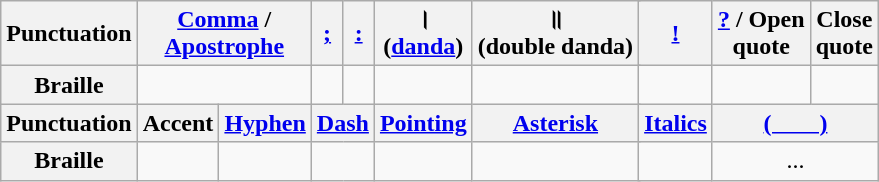<table class="wikitable" style="text-align:center">
<tr>
<th>Punctuation</th>
<th colspan=2><a href='#'>Comma</a> /<br><a href='#'>Apostrophe</a></th>
<th><a href='#'>;</a></th>
<th><a href='#'>:</a></th>
<th>। <br>(<a href='#'>danda</a>)</th>
<th colspan=2>॥ <br>(double danda)</th>
<th><a href='#'>!</a></th>
<th><a href='#'>?</a> / Open <br>quote</th>
<th>Close <br>quote</th>
</tr>
<tr>
<th>Braille</th>
<td colspan=2></td>
<td></td>
<td></td>
<td></td>
<td colspan=2></td>
<td></td>
<td></td>
<td></td>
</tr>
<tr>
<th>Punctuation</th>
<th>Accent</th>
<th><a href='#'>Hyphen</a></th>
<th colspan=2><a href='#'>Dash</a></th>
<th><a href='#'>Pointing</a></th>
<th colspan=2><a href='#'>Asterisk</a></th>
<th><a href='#'>Italics</a></th>
<th colspan=2><a href='#'>(        )</a></th>
</tr>
<tr>
<th>Braille</th>
<td></td>
<td></td>
<td colspan=2></td>
<td></td>
<td colspan=2></td>
<td></td>
<td colspan=2>...</td>
</tr>
</table>
